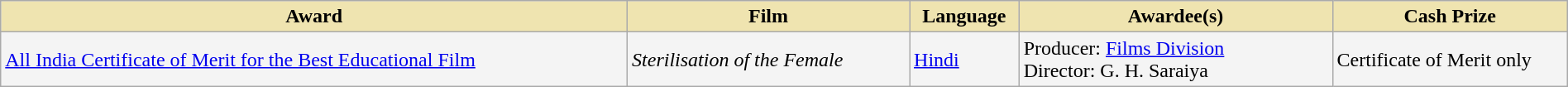<table class="wikitable sortable" style="width:100%">
<tr>
<th style="background-color:#EFE4B0;width:40%;">Award</th>
<th style="background-color:#EFE4B0;width:18%;">Film</th>
<th style="background-color:#EFE4B0;width:7%;">Language</th>
<th style="background-color:#EFE4B0;width:20%;">Awardee(s)</th>
<th style="background-color:#EFE4B0;width:15%;">Cash Prize</th>
</tr>
<tr style="background-color:#F4F4F4">
<td><a href='#'>All India Certificate of Merit for the Best Educational Film</a></td>
<td><em>Sterilisation of the Female</em></td>
<td><a href='#'>Hindi</a></td>
<td>Producer: <a href='#'>Films Division</a><br>Director: G. H. Saraiya</td>
<td>Certificate of Merit only</td>
</tr>
</table>
